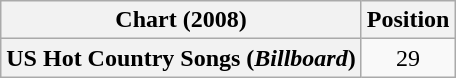<table class="wikitable plainrowheaders">
<tr>
<th>Chart (2008)</th>
<th>Position</th>
</tr>
<tr>
<th scope="row">US Hot Country Songs (<em>Billboard</em>)</th>
<td style="text-align:center;">29</td>
</tr>
</table>
